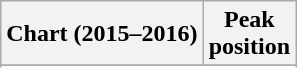<table class="wikitable sortable plainrowheaders">
<tr>
<th>Chart (2015–2016)</th>
<th>Peak<br>position</th>
</tr>
<tr>
</tr>
<tr>
</tr>
<tr>
</tr>
<tr>
</tr>
<tr>
</tr>
</table>
